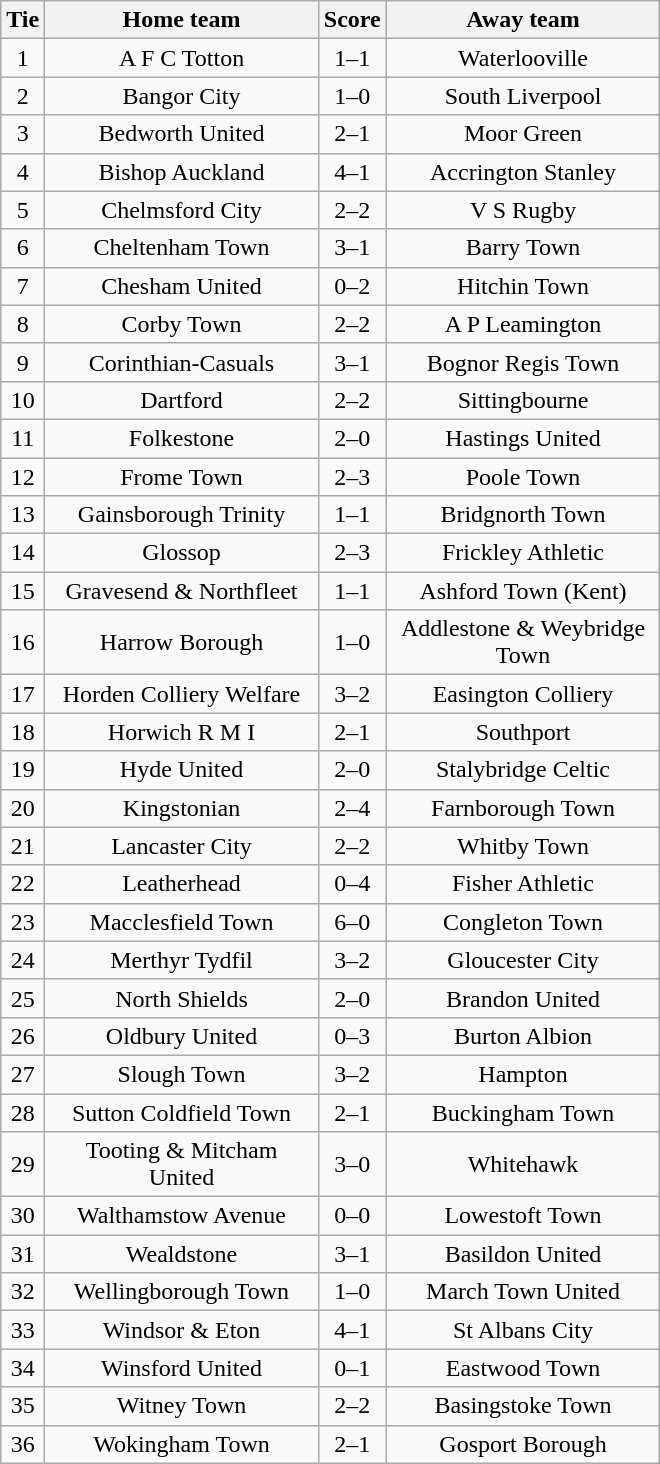<table class="wikitable" style="text-align:center;">
<tr>
<th width=20>Tie</th>
<th width=175>Home team</th>
<th width=20>Score</th>
<th width=175>Away team</th>
</tr>
<tr>
<td>1</td>
<td>A F C Totton</td>
<td>1–1</td>
<td>Waterlooville</td>
</tr>
<tr>
<td>2</td>
<td>Bangor City</td>
<td>1–0</td>
<td>South Liverpool</td>
</tr>
<tr>
<td>3</td>
<td>Bedworth United</td>
<td>2–1</td>
<td>Moor Green</td>
</tr>
<tr>
<td>4</td>
<td>Bishop Auckland</td>
<td>4–1</td>
<td>Accrington Stanley</td>
</tr>
<tr>
<td>5</td>
<td>Chelmsford City</td>
<td>2–2</td>
<td>V S Rugby</td>
</tr>
<tr>
<td>6</td>
<td>Cheltenham Town</td>
<td>3–1</td>
<td>Barry Town</td>
</tr>
<tr>
<td>7</td>
<td>Chesham United</td>
<td>0–2</td>
<td>Hitchin Town</td>
</tr>
<tr>
<td>8</td>
<td>Corby Town</td>
<td>2–2</td>
<td>A P Leamington</td>
</tr>
<tr>
<td>9</td>
<td>Corinthian-Casuals</td>
<td>3–1</td>
<td>Bognor Regis Town</td>
</tr>
<tr>
<td>10</td>
<td>Dartford</td>
<td>2–2</td>
<td>Sittingbourne</td>
</tr>
<tr>
<td>11</td>
<td>Folkestone</td>
<td>2–0</td>
<td>Hastings United</td>
</tr>
<tr>
<td>12</td>
<td>Frome Town</td>
<td>2–3</td>
<td>Poole Town</td>
</tr>
<tr>
<td>13</td>
<td>Gainsborough Trinity</td>
<td>1–1</td>
<td>Bridgnorth Town</td>
</tr>
<tr>
<td>14</td>
<td>Glossop</td>
<td>2–3</td>
<td>Frickley Athletic</td>
</tr>
<tr>
<td>15</td>
<td>Gravesend & Northfleet</td>
<td>1–1</td>
<td>Ashford Town (Kent)</td>
</tr>
<tr>
<td>16</td>
<td>Harrow Borough</td>
<td>1–0</td>
<td>Addlestone & Weybridge Town</td>
</tr>
<tr>
<td>17</td>
<td>Horden Colliery Welfare</td>
<td>3–2</td>
<td>Easington Colliery</td>
</tr>
<tr>
<td>18</td>
<td>Horwich R M I</td>
<td>2–1</td>
<td>Southport</td>
</tr>
<tr>
<td>19</td>
<td>Hyde United</td>
<td>2–0</td>
<td>Stalybridge Celtic</td>
</tr>
<tr>
<td>20</td>
<td>Kingstonian</td>
<td>2–4</td>
<td>Farnborough Town</td>
</tr>
<tr>
<td>21</td>
<td>Lancaster City</td>
<td>2–2</td>
<td>Whitby Town</td>
</tr>
<tr>
<td>22</td>
<td>Leatherhead</td>
<td>0–4</td>
<td>Fisher Athletic</td>
</tr>
<tr>
<td>23</td>
<td>Macclesfield Town</td>
<td>6–0</td>
<td>Congleton Town</td>
</tr>
<tr>
<td>24</td>
<td>Merthyr Tydfil</td>
<td>3–2</td>
<td>Gloucester City</td>
</tr>
<tr>
<td>25</td>
<td>North Shields</td>
<td>2–0</td>
<td>Brandon United</td>
</tr>
<tr>
<td>26</td>
<td>Oldbury United</td>
<td>0–3</td>
<td>Burton Albion</td>
</tr>
<tr>
<td>27</td>
<td>Slough Town</td>
<td>3–2</td>
<td>Hampton</td>
</tr>
<tr>
<td>28</td>
<td>Sutton Coldfield Town</td>
<td>2–1</td>
<td>Buckingham Town</td>
</tr>
<tr>
<td>29</td>
<td>Tooting & Mitcham United</td>
<td>3–0</td>
<td>Whitehawk</td>
</tr>
<tr>
<td>30</td>
<td>Walthamstow Avenue</td>
<td>0–0</td>
<td>Lowestoft Town</td>
</tr>
<tr>
<td>31</td>
<td>Wealdstone</td>
<td>3–1</td>
<td>Basildon United</td>
</tr>
<tr>
<td>32</td>
<td>Wellingborough Town</td>
<td>1–0</td>
<td>March Town United</td>
</tr>
<tr>
<td>33</td>
<td>Windsor & Eton</td>
<td>4–1</td>
<td>St Albans City</td>
</tr>
<tr>
<td>34</td>
<td>Winsford United</td>
<td>0–1</td>
<td>Eastwood Town</td>
</tr>
<tr>
<td>35</td>
<td>Witney Town</td>
<td>2–2</td>
<td>Basingstoke Town</td>
</tr>
<tr>
<td>36</td>
<td>Wokingham Town</td>
<td>2–1</td>
<td>Gosport Borough</td>
</tr>
</table>
